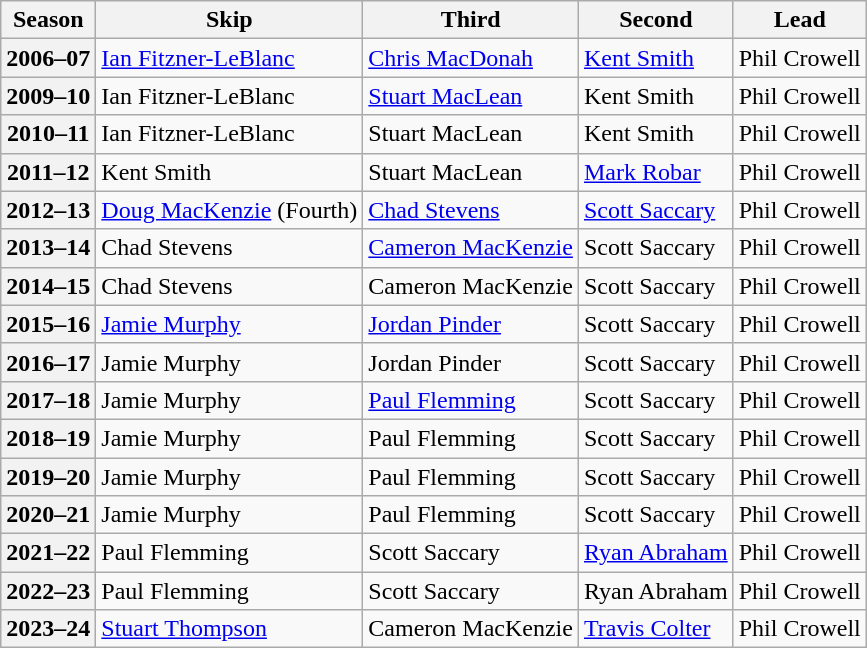<table class="wikitable">
<tr>
<th scope="col">Season</th>
<th scope="col">Skip</th>
<th scope="col">Third</th>
<th scope="col">Second</th>
<th scope="col">Lead</th>
</tr>
<tr>
<th scope="row">2006–07</th>
<td><a href='#'>Ian Fitzner-LeBlanc</a></td>
<td><a href='#'>Chris MacDonah</a></td>
<td><a href='#'>Kent Smith</a></td>
<td>Phil Crowell</td>
</tr>
<tr>
<th scope="row">2009–10</th>
<td>Ian Fitzner-LeBlanc</td>
<td><a href='#'>Stuart MacLean</a></td>
<td>Kent Smith</td>
<td>Phil Crowell</td>
</tr>
<tr>
<th scope="row">2010–11</th>
<td>Ian Fitzner-LeBlanc</td>
<td>Stuart MacLean</td>
<td>Kent Smith</td>
<td>Phil Crowell</td>
</tr>
<tr>
<th scope="row">2011–12</th>
<td>Kent Smith</td>
<td>Stuart MacLean</td>
<td><a href='#'>Mark Robar</a></td>
<td>Phil Crowell</td>
</tr>
<tr>
<th scope="row">2012–13</th>
<td><a href='#'>Doug MacKenzie</a> (Fourth)</td>
<td><a href='#'>Chad Stevens</a></td>
<td><a href='#'>Scott Saccary</a></td>
<td>Phil Crowell</td>
</tr>
<tr>
<th scope="row">2013–14</th>
<td>Chad Stevens</td>
<td><a href='#'>Cameron MacKenzie</a></td>
<td>Scott Saccary</td>
<td>Phil Crowell</td>
</tr>
<tr>
<th scope="row">2014–15</th>
<td>Chad Stevens</td>
<td>Cameron MacKenzie</td>
<td>Scott Saccary</td>
<td>Phil Crowell</td>
</tr>
<tr>
<th scope="row">2015–16</th>
<td><a href='#'>Jamie Murphy</a></td>
<td><a href='#'>Jordan Pinder</a></td>
<td>Scott Saccary</td>
<td>Phil Crowell</td>
</tr>
<tr>
<th scope="row">2016–17</th>
<td>Jamie Murphy</td>
<td>Jordan Pinder</td>
<td>Scott Saccary</td>
<td>Phil Crowell</td>
</tr>
<tr>
<th scope="row">2017–18</th>
<td>Jamie Murphy</td>
<td><a href='#'>Paul Flemming</a></td>
<td>Scott Saccary</td>
<td>Phil Crowell</td>
</tr>
<tr>
<th scope="row">2018–19</th>
<td>Jamie Murphy</td>
<td>Paul Flemming</td>
<td>Scott Saccary</td>
<td>Phil Crowell</td>
</tr>
<tr>
<th scope="row">2019–20</th>
<td>Jamie Murphy</td>
<td>Paul Flemming</td>
<td>Scott Saccary</td>
<td>Phil Crowell</td>
</tr>
<tr>
<th scope="row">2020–21</th>
<td>Jamie Murphy</td>
<td>Paul Flemming</td>
<td>Scott Saccary</td>
<td>Phil Crowell</td>
</tr>
<tr>
<th scope="row">2021–22</th>
<td>Paul Flemming</td>
<td>Scott Saccary</td>
<td><a href='#'>Ryan Abraham</a></td>
<td>Phil Crowell</td>
</tr>
<tr>
<th scope="row">2022–23</th>
<td>Paul Flemming</td>
<td>Scott Saccary</td>
<td>Ryan Abraham</td>
<td>Phil Crowell</td>
</tr>
<tr>
<th scope="row">2023–24</th>
<td><a href='#'>Stuart Thompson</a></td>
<td>Cameron MacKenzie</td>
<td><a href='#'>Travis Colter</a></td>
<td>Phil Crowell</td>
</tr>
</table>
